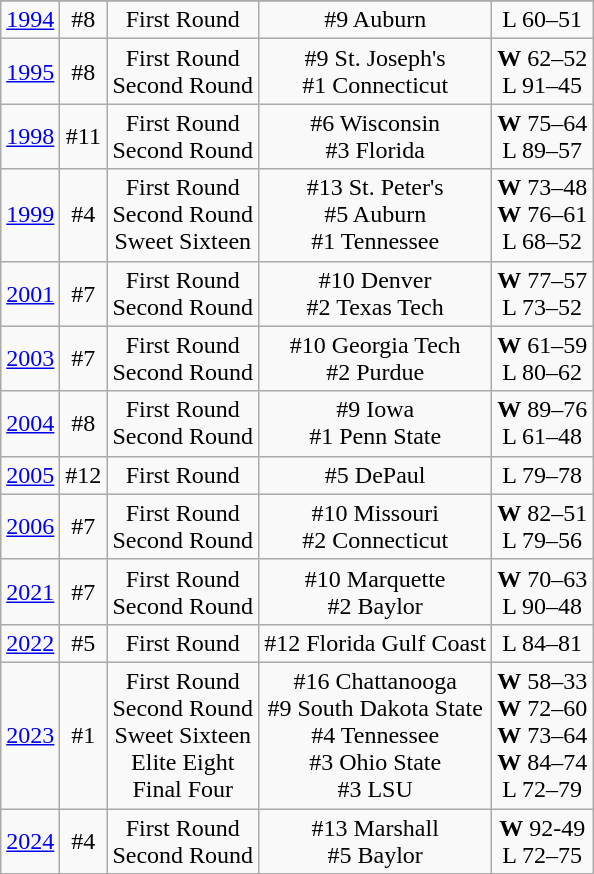<table class="wikitable" style="text-align:center">
<tr>
</tr>
<tr>
<td rowspan=1><a href='#'>1994</a></td>
<td>#8</td>
<td>First Round</td>
<td>#9 Auburn</td>
<td>L 60–51</td>
</tr>
<tr style="text-align:center;">
<td rowspan=1><a href='#'>1995</a></td>
<td>#8</td>
<td>First Round<br>Second Round</td>
<td>#9 St. Joseph's<br>#1 Connecticut</td>
<td><strong>W</strong> 62–52<br>L 91–45</td>
</tr>
<tr style="text-align:center;">
<td rowspan=1><a href='#'>1998</a></td>
<td>#11</td>
<td>First Round<br>Second Round</td>
<td>#6 Wisconsin<br>#3 Florida</td>
<td><strong>W</strong> 75–64<br>L 89–57</td>
</tr>
<tr style="text-align:center;">
<td rowspan=1><a href='#'>1999</a></td>
<td>#4</td>
<td>First Round<br>Second Round<br>Sweet Sixteen</td>
<td>#13 St. Peter's<br>#5 Auburn<br>#1 Tennessee</td>
<td><strong>W</strong> 73–48<br><strong>W</strong> 76–61<br>L 68–52</td>
</tr>
<tr style="text-align:center;">
<td rowspan=1><a href='#'>2001</a></td>
<td>#7</td>
<td>First Round<br>Second Round</td>
<td>#10 Denver<br>#2 Texas Tech</td>
<td><strong>W</strong> 77–57<br>L 73–52</td>
</tr>
<tr style="text-align:center;">
<td rowspan=1><a href='#'>2003</a></td>
<td>#7</td>
<td>First Round<br>Second Round</td>
<td>#10 Georgia Tech<br>#2 Purdue</td>
<td><strong>W</strong> 61–59<br>L 80–62</td>
</tr>
<tr style="text-align:center;">
<td rowspan=1><a href='#'>2004</a></td>
<td>#8</td>
<td>First Round<br>Second Round</td>
<td>#9 Iowa<br>#1 Penn State</td>
<td><strong>W</strong> 89–76<br>L 61–48</td>
</tr>
<tr style="text-align:center;">
<td rowspan=1><a href='#'>2005</a></td>
<td>#12</td>
<td>First Round</td>
<td>#5 DePaul</td>
<td>L 79–78</td>
</tr>
<tr style="text-align:center;">
<td rowspan=1><a href='#'>2006</a></td>
<td>#7</td>
<td>First Round<br>Second Round</td>
<td>#10 Missouri<br>#2 Connecticut</td>
<td><strong>W</strong> 82–51<br>L 79–56</td>
</tr>
<tr style="text-align:center;">
<td rowspan=1><a href='#'>2021</a></td>
<td>#7</td>
<td>First Round<br>Second Round</td>
<td>#10 Marquette <br>#2 Baylor</td>
<td><strong>W</strong> 70–63<br>L 90–48</td>
</tr>
<tr style="text-align:center;">
<td><a href='#'>2022</a></td>
<td>#5</td>
<td>First Round</td>
<td>#12 Florida Gulf Coast</td>
<td>L 84–81</td>
</tr>
<tr style="text-align:center;">
<td><a href='#'>2023</a></td>
<td>#1</td>
<td>First Round<br>Second Round<br>Sweet Sixteen<br>Elite Eight<br>Final Four</td>
<td>#16 Chattanooga<br>#9 South Dakota State<br>#4 Tennessee<br>#3 Ohio State<br>#3 LSU</td>
<td><strong>W</strong> 58–33<br><strong>W</strong> 72–60<br><strong>W</strong> 73–64<br><strong>W</strong> 84–74<br>L 72–79</td>
</tr>
<tr style="text-align:center;">
<td><a href='#'>2024</a></td>
<td>#4</td>
<td>First Round<br>Second Round</td>
<td>#13 Marshall<br>#5 Baylor</td>
<td><strong>W</strong> 92-49 <br> L 72–75</td>
</tr>
</table>
